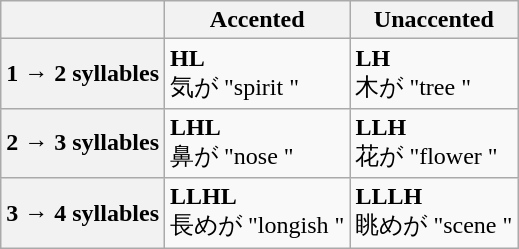<table class="wikitable">
<tr>
<th></th>
<th>Accented</th>
<th>Unaccented</th>
</tr>
<tr>
<th>1 → 2 syllables</th>
<td><strong>HL</strong><br>気が  "spirit "</td>
<td><strong>LH</strong><br>木が  "tree "</td>
</tr>
<tr>
<th>2 → 3 syllables</th>
<td><strong>LHL</strong><br>鼻が  "nose "</td>
<td><strong>LLH</strong><br>花が  "flower "</td>
</tr>
<tr>
<th>3 → 4 syllables</th>
<td><strong>LLHL</strong><br>長めが  "longish "</td>
<td><strong>LLLH</strong><br>眺めが  "scene "</td>
</tr>
</table>
